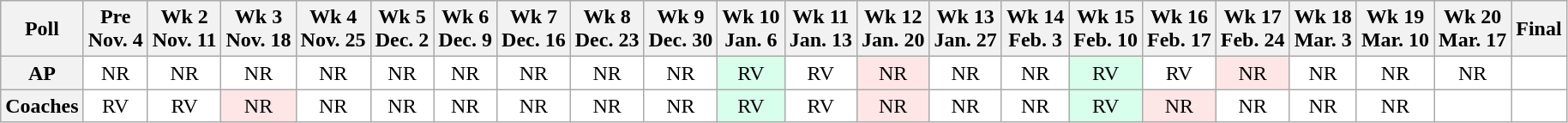<table class="wikitable" style="white-space:nowrap;">
<tr>
<th>Poll</th>
<th>Pre<br>Nov. 4</th>
<th>Wk 2<br>Nov. 11</th>
<th>Wk 3<br>Nov. 18</th>
<th>Wk 4<br>Nov. 25</th>
<th>Wk 5<br>Dec. 2</th>
<th>Wk 6<br>Dec. 9</th>
<th>Wk 7 <br> Dec. 16</th>
<th>Wk 8 <br> Dec. 23</th>
<th>Wk 9 <br> Dec. 30</th>
<th>Wk 10 <br> Jan. 6</th>
<th>Wk 11 <br> Jan. 13</th>
<th>Wk 12 <br> Jan. 20</th>
<th>Wk 13 <br> Jan. 27</th>
<th>Wk 14 <br> Feb. 3</th>
<th>Wk 15 <br> Feb. 10</th>
<th>Wk 16 <br> Feb. 17</th>
<th>Wk 17 <br> Feb. 24</th>
<th>Wk 18<br>Mar. 3</th>
<th>Wk 19<br>Mar. 10</th>
<th>Wk 20<br>Mar. 17</th>
<th>Final</th>
</tr>
<tr style="text-align:center;">
<th>AP</th>
<td style="background:#FFF;">NR</td>
<td style="background:#FFF;">NR</td>
<td style="background:#FFF;">NR</td>
<td style="background:#FFF">NR</td>
<td style="background:#FFF;">NR</td>
<td style="background:#FFF;">NR</td>
<td style="background:#FFF;">NR</td>
<td style="background:#FFF;">NR</td>
<td style="background:#FFF;">NR</td>
<td style="background:#D8FFEB;">RV</td>
<td style="background:#FFF;">RV</td>
<td style="background:#FFE6E6;">NR</td>
<td style="background:#FFF;">NR</td>
<td style="background:#FFF;">NR</td>
<td style="background:#D8FFEB;">RV</td>
<td style="background:#FFF;">RV</td>
<td style="background:#FFE6E6;">NR</td>
<td style="background:#FFF;">NR</td>
<td style="background:#FFF;">NR</td>
<td style="background:#FFF;">NR</td>
<td style="background:#FFF;"></td>
</tr>
<tr style="text-align:center;">
<th>Coaches</th>
<td style="background:#FFF;">RV</td>
<td style="background:#FFF;">RV</td>
<td style="background:#FFE6E6;">NR</td>
<td style="background:#FFF;">NR</td>
<td style="background:#FFF;">NR</td>
<td style="background:#FFF;">NR</td>
<td style="background:#FFF;">NR</td>
<td style="background:#FFF;">NR</td>
<td style="background:#FFF;">NR</td>
<td style="background:#D8FFEB;">RV</td>
<td style="background:#FFF;">RV</td>
<td style="background:#FFE6E6;">NR</td>
<td style="background:#FFF;">NR</td>
<td style="background:#FFF;">NR</td>
<td style="background:#D8FFEB;">RV</td>
<td style="background:#FFE6E6;">NR</td>
<td style="background:#FFF;">NR</td>
<td style="background:#FFF;">NR</td>
<td style="background:#FFF;">NR</td>
<td style="background:#FFF;"></td>
<td style="background:#FFF;"></td>
</tr>
</table>
